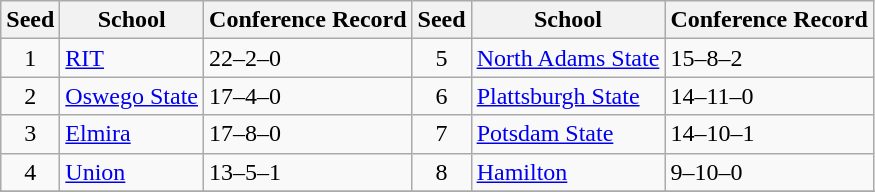<table class="wikitable">
<tr>
<th>Seed</th>
<th>School</th>
<th>Conference Record</th>
<th>Seed</th>
<th>School</th>
<th>Conference Record</th>
</tr>
<tr>
<td align=center>1</td>
<td><a href='#'>RIT</a></td>
<td>22–2–0</td>
<td align=center>5</td>
<td><a href='#'>North Adams State</a></td>
<td>15–8–2</td>
</tr>
<tr>
<td align=center>2</td>
<td><a href='#'>Oswego State</a></td>
<td>17–4–0</td>
<td align=center>6</td>
<td><a href='#'>Plattsburgh State</a></td>
<td>14–11–0</td>
</tr>
<tr>
<td align=center>3</td>
<td><a href='#'>Elmira</a></td>
<td>17–8–0</td>
<td align=center>7</td>
<td><a href='#'>Potsdam State</a></td>
<td>14–10–1</td>
</tr>
<tr>
<td align=center>4</td>
<td><a href='#'>Union</a></td>
<td>13–5–1</td>
<td align=center>8</td>
<td><a href='#'>Hamilton</a></td>
<td>9–10–0</td>
</tr>
<tr>
</tr>
</table>
